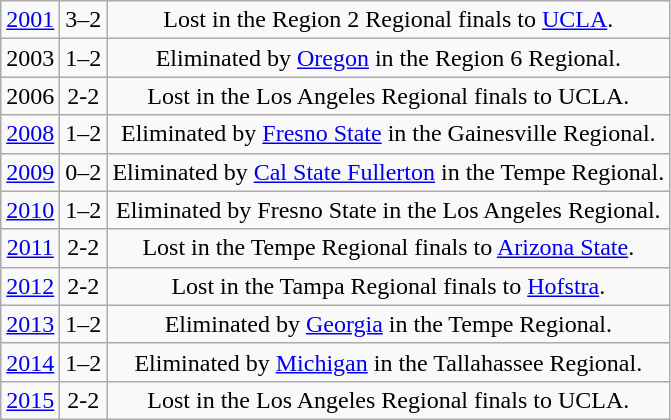<table class="wikitable">
<tr align="center">
<td><a href='#'>2001</a></td>
<td>3–2</td>
<td>Lost in the Region 2 Regional finals to <a href='#'>UCLA</a>.</td>
</tr>
<tr align="center">
<td>2003</td>
<td>1–2</td>
<td>Eliminated by <a href='#'>Oregon</a> in the Region 6 Regional.</td>
</tr>
<tr align="center">
<td>2006</td>
<td>2-2</td>
<td>Lost in the Los Angeles Regional finals to UCLA.</td>
</tr>
<tr align="center">
<td><a href='#'>2008</a></td>
<td>1–2</td>
<td>Eliminated by <a href='#'>Fresno State</a> in the Gainesville Regional.</td>
</tr>
<tr align="center">
<td><a href='#'>2009</a></td>
<td>0–2</td>
<td>Eliminated by <a href='#'>Cal State Fullerton</a> in the Tempe Regional.</td>
</tr>
<tr align="center">
<td><a href='#'>2010</a></td>
<td>1–2</td>
<td>Eliminated by Fresno State in the Los Angeles Regional.</td>
</tr>
<tr align="center">
<td><a href='#'>2011</a></td>
<td>2-2</td>
<td>Lost in the Tempe Regional finals to <a href='#'>Arizona State</a>.</td>
</tr>
<tr align="center">
<td><a href='#'>2012</a></td>
<td>2-2</td>
<td>Lost in the Tampa Regional finals to <a href='#'>Hofstra</a>.</td>
</tr>
<tr align="center">
<td><a href='#'>2013</a></td>
<td>1–2</td>
<td>Eliminated by <a href='#'>Georgia</a> in the Tempe Regional.</td>
</tr>
<tr align="center">
<td><a href='#'>2014</a></td>
<td>1–2</td>
<td>Eliminated by <a href='#'>Michigan</a> in the Tallahassee Regional.</td>
</tr>
<tr align="center">
<td><a href='#'>2015</a></td>
<td>2-2</td>
<td>Lost in the Los Angeles Regional finals to UCLA.</td>
</tr>
</table>
